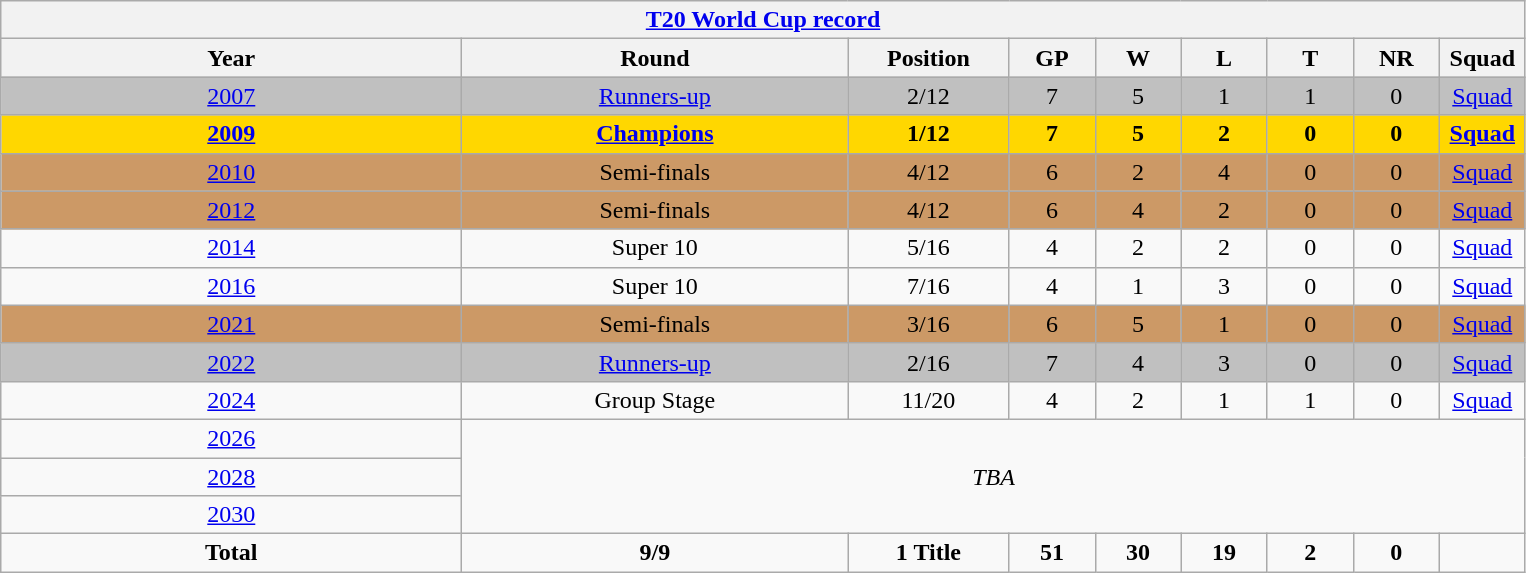<table class="wikitable" style="text-align: center">
<tr>
<th colspan=9><a href='#'>T20 World Cup record</a></th>
</tr>
<tr>
<th width=300>Year</th>
<th width=250>Round</th>
<th width=100>Position</th>
<th width=50>GP</th>
<th width=50>W</th>
<th width=50>L</th>
<th width=50>T</th>
<th width=50>NR</th>
<th width=50>Squad</th>
</tr>
<tr style="background:silver;">
<td> <a href='#'>2007</a></td>
<td><a href='#'>Runners-up</a></td>
<td>2/12</td>
<td>7</td>
<td>5</td>
<td>1</td>
<td>1</td>
<td>0</td>
<td><a href='#'>Squad</a></td>
</tr>
<tr style="background:gold;">
<td> <strong><a href='#'>2009</a></strong></td>
<td><strong><a href='#'>Champions</a></strong></td>
<td><strong>1/12</strong></td>
<td><strong>7</strong></td>
<td><strong>5</strong></td>
<td><strong>2</strong></td>
<td><strong>0</strong></td>
<td><strong>0</strong></td>
<td><strong><a href='#'>Squad</a></strong></td>
</tr>
<tr style="background:#cc9966;">
<td> <a href='#'>2010</a></td>
<td>Semi-finals</td>
<td>4/12</td>
<td>6</td>
<td>2</td>
<td>4</td>
<td>0</td>
<td>0</td>
<td><a href='#'>Squad</a></td>
</tr>
<tr style="background:#cc9966;">
<td> <a href='#'>2012</a></td>
<td>Semi-finals</td>
<td>4/12</td>
<td>6</td>
<td>4</td>
<td>2</td>
<td>0</td>
<td>0</td>
<td><a href='#'>Squad</a></td>
</tr>
<tr>
<td> <a href='#'>2014</a></td>
<td>Super 10</td>
<td>5/16</td>
<td>4</td>
<td>2</td>
<td>2</td>
<td>0</td>
<td>0</td>
<td><a href='#'>Squad</a></td>
</tr>
<tr>
<td> <a href='#'>2016</a></td>
<td>Super 10</td>
<td>7/16</td>
<td>4</td>
<td>1</td>
<td>3</td>
<td>0</td>
<td>0</td>
<td><a href='#'>Squad</a></td>
</tr>
<tr style="background:#cc9966;">
<td>  <a href='#'>2021</a></td>
<td>Semi-finals</td>
<td>3/16</td>
<td>6</td>
<td>5</td>
<td>1</td>
<td>0</td>
<td>0</td>
<td><a href='#'>Squad</a></td>
</tr>
<tr style="background:silver;">
<td> <a href='#'>2022</a></td>
<td><a href='#'>Runners-up</a></td>
<td>2/16</td>
<td>7</td>
<td>4</td>
<td>3</td>
<td>0</td>
<td>0</td>
<td><a href='#'>Squad</a></td>
</tr>
<tr>
<td> <a href='#'>2024</a></td>
<td>Group Stage</td>
<td>11/20</td>
<td>4</td>
<td>2</td>
<td>1</td>
<td>1</td>
<td>0</td>
<td><a href='#'>Squad</a></td>
</tr>
<tr>
<td> <a href='#'>2026</a></td>
<td colspan='8'; rowspan=3><em>TBA</em></td>
</tr>
<tr>
<td> <a href='#'>2028</a></td>
</tr>
<tr>
<td> <a href='#'>2030</a></td>
</tr>
<tr>
<td><strong>Total</strong></td>
<td><strong>9/9</strong></td>
<td><strong>1 Title</strong></td>
<td><strong>51</strong></td>
<td><strong>30</strong></td>
<td><strong>19</strong></td>
<td><strong>2</strong></td>
<td><strong>0</strong></td>
<td></td>
</tr>
</table>
